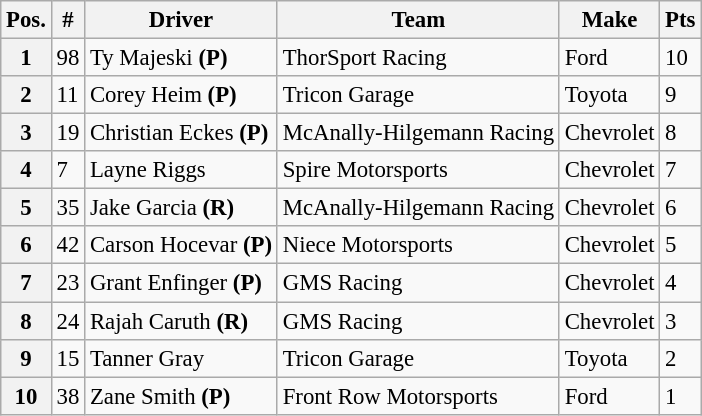<table class="wikitable" style="font-size:95%">
<tr>
<th>Pos.</th>
<th>#</th>
<th>Driver</th>
<th>Team</th>
<th>Make</th>
<th>Pts</th>
</tr>
<tr>
<th>1</th>
<td>98</td>
<td>Ty Majeski <strong>(P)</strong></td>
<td>ThorSport Racing</td>
<td>Ford</td>
<td>10</td>
</tr>
<tr>
<th>2</th>
<td>11</td>
<td>Corey Heim <strong>(P)</strong></td>
<td>Tricon Garage</td>
<td>Toyota</td>
<td>9</td>
</tr>
<tr>
<th>3</th>
<td>19</td>
<td>Christian Eckes <strong>(P)</strong></td>
<td>McAnally-Hilgemann Racing</td>
<td>Chevrolet</td>
<td>8</td>
</tr>
<tr>
<th>4</th>
<td>7</td>
<td>Layne Riggs</td>
<td>Spire Motorsports</td>
<td>Chevrolet</td>
<td>7</td>
</tr>
<tr>
<th>5</th>
<td>35</td>
<td>Jake Garcia <strong>(R)</strong></td>
<td>McAnally-Hilgemann Racing</td>
<td>Chevrolet</td>
<td>6</td>
</tr>
<tr>
<th>6</th>
<td>42</td>
<td>Carson Hocevar <strong>(P)</strong></td>
<td>Niece Motorsports</td>
<td>Chevrolet</td>
<td>5</td>
</tr>
<tr>
<th>7</th>
<td>23</td>
<td>Grant Enfinger <strong>(P)</strong></td>
<td>GMS Racing</td>
<td>Chevrolet</td>
<td>4</td>
</tr>
<tr>
<th>8</th>
<td>24</td>
<td>Rajah Caruth <strong>(R)</strong></td>
<td>GMS Racing</td>
<td>Chevrolet</td>
<td>3</td>
</tr>
<tr>
<th>9</th>
<td>15</td>
<td>Tanner Gray</td>
<td>Tricon Garage</td>
<td>Toyota</td>
<td>2</td>
</tr>
<tr>
<th>10</th>
<td>38</td>
<td>Zane Smith <strong>(P)</strong></td>
<td>Front Row Motorsports</td>
<td>Ford</td>
<td>1</td>
</tr>
</table>
